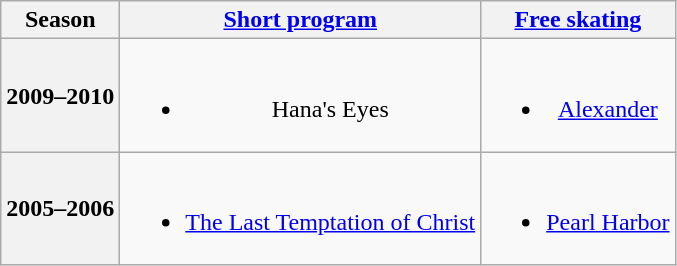<table class=wikitable style=text-align:center>
<tr>
<th>Season</th>
<th><a href='#'>Short program</a></th>
<th><a href='#'>Free skating</a></th>
</tr>
<tr>
<th>2009–2010 <br></th>
<td><br><ul><li>Hana's Eyes <br></li></ul></td>
<td><br><ul><li><a href='#'>Alexander</a> <br></li></ul></td>
</tr>
<tr>
<th>2005–2006 <br></th>
<td><br><ul><li><a href='#'>The Last Temptation of Christ</a> <br></li></ul></td>
<td><br><ul><li><a href='#'>Pearl Harbor</a> <br></li></ul></td>
</tr>
</table>
